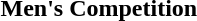<table>
<tr>
<td><strong>Men's Competition</strong></td>
<td></td>
<td></td>
<td></td>
</tr>
<tr>
</tr>
</table>
